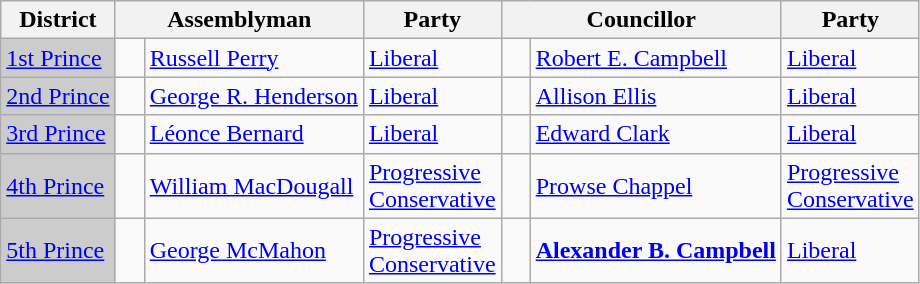<table class="wikitable">
<tr>
<th>District</th>
<th colspan="2">Assemblyman</th>
<th>Party</th>
<th colspan="2">Councillor</th>
<th>Party</th>
</tr>
<tr>
<td bgcolor="CCCCCC"><a href='#'>1st Prince</a></td>
<td>   </td>
<td><a href='#'>Russell Perry</a></td>
<td><a href='#'>Liberal</a></td>
<td>   </td>
<td><a href='#'>Robert E. Campbell</a></td>
<td><a href='#'>Liberal</a></td>
</tr>
<tr>
<td bgcolor="CCCCCC"><a href='#'>2nd Prince</a></td>
<td>   </td>
<td><a href='#'>George R. Henderson</a></td>
<td><a href='#'>Liberal</a></td>
<td>   </td>
<td><a href='#'>Allison Ellis</a></td>
<td><a href='#'>Liberal</a></td>
</tr>
<tr>
<td bgcolor="CCCCCC"><a href='#'>3rd Prince</a></td>
<td>   </td>
<td><a href='#'>Léonce Bernard</a></td>
<td><a href='#'>Liberal</a></td>
<td>   </td>
<td><a href='#'>Edward Clark</a></td>
<td><a href='#'>Liberal</a></td>
</tr>
<tr>
<td bgcolor="CCCCCC"><a href='#'>4th Prince</a></td>
<td>   </td>
<td><a href='#'>William MacDougall</a></td>
<td><a href='#'>Progressive <br> Conservative</a></td>
<td>    <br></td>
<td><a href='#'>Prowse Chappel</a></td>
<td><a href='#'>Progressive <br> Conservative</a></td>
</tr>
<tr>
<td bgcolor="CCCCCC"><a href='#'>5th Prince</a></td>
<td>   </td>
<td><a href='#'>George McMahon</a></td>
<td><a href='#'>Progressive <br> Conservative</a></td>
<td>   </td>
<td><strong><a href='#'>Alexander B. Campbell</a></strong></td>
<td><a href='#'>Liberal</a></td>
</tr>
</table>
